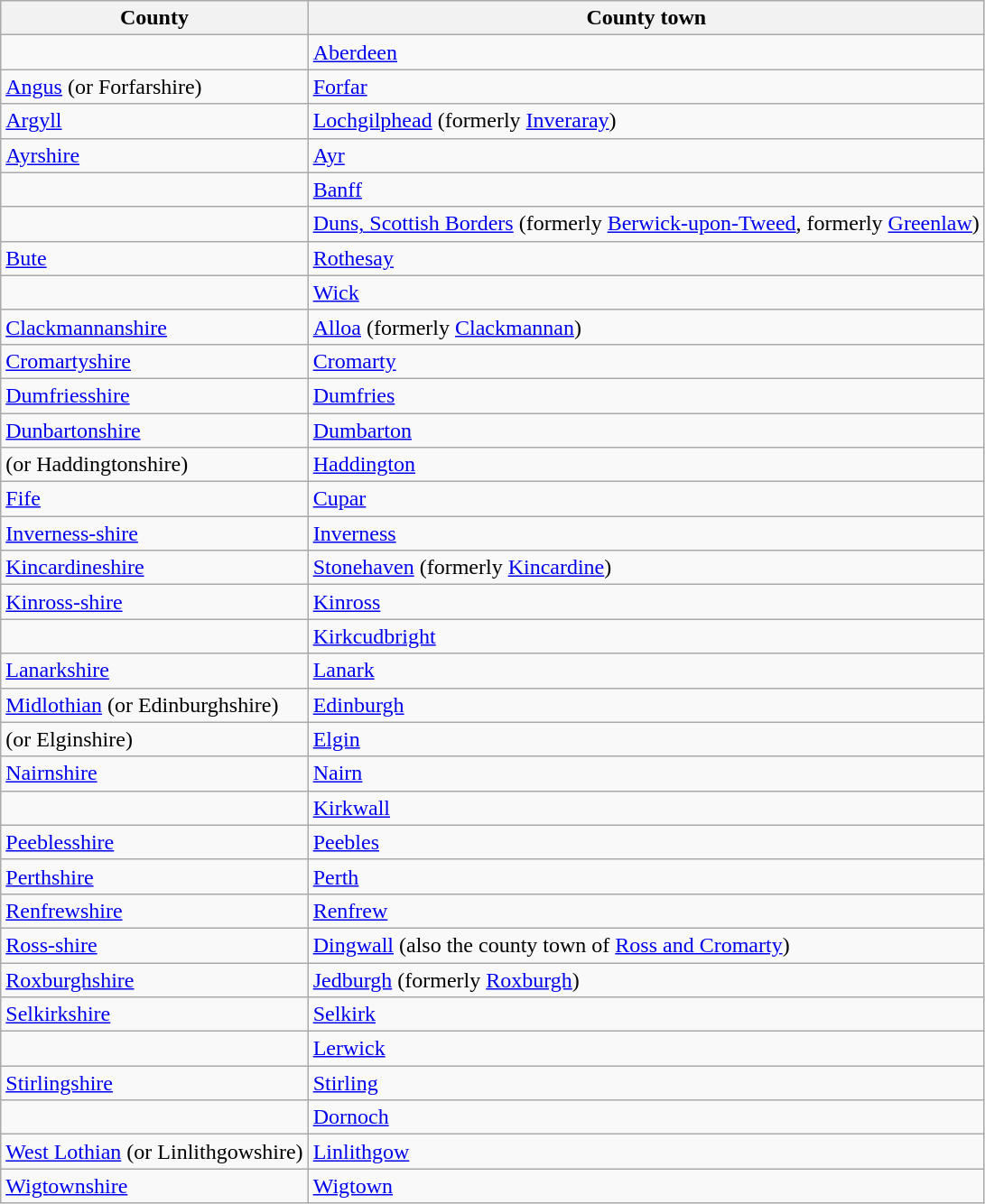<table class="wikitable sortable">
<tr>
<th>County</th>
<th>County town</th>
</tr>
<tr>
<td></td>
<td><a href='#'>Aberdeen</a></td>
</tr>
<tr>
<td><a href='#'>Angus</a> (or Forfarshire)</td>
<td><a href='#'>Forfar</a></td>
</tr>
<tr>
<td><a href='#'>Argyll</a></td>
<td><a href='#'>Lochgilphead</a> (formerly <a href='#'>Inveraray</a>)</td>
</tr>
<tr>
<td><a href='#'>Ayrshire</a></td>
<td><a href='#'>Ayr</a></td>
</tr>
<tr>
<td></td>
<td><a href='#'>Banff</a></td>
</tr>
<tr>
<td></td>
<td><a href='#'>Duns, Scottish Borders</a> (formerly <a href='#'>Berwick-upon-Tweed</a>, formerly <a href='#'>Greenlaw</a>)</td>
</tr>
<tr>
<td><a href='#'>Bute</a></td>
<td><a href='#'>Rothesay</a></td>
</tr>
<tr>
<td></td>
<td><a href='#'>Wick</a></td>
</tr>
<tr>
<td><a href='#'>Clackmannanshire</a></td>
<td><a href='#'>Alloa</a> (formerly <a href='#'>Clackmannan</a>)</td>
</tr>
<tr>
<td><a href='#'>Cromartyshire</a></td>
<td><a href='#'>Cromarty</a></td>
</tr>
<tr>
<td><a href='#'>Dumfriesshire</a></td>
<td><a href='#'>Dumfries</a></td>
</tr>
<tr>
<td><a href='#'>Dunbartonshire</a></td>
<td><a href='#'>Dumbarton</a></td>
</tr>
<tr>
<td> (or Haddingtonshire)</td>
<td><a href='#'>Haddington</a></td>
</tr>
<tr>
<td><a href='#'>Fife</a></td>
<td><a href='#'>Cupar</a></td>
</tr>
<tr>
<td><a href='#'>Inverness-shire</a></td>
<td><a href='#'>Inverness</a></td>
</tr>
<tr>
<td><a href='#'>Kincardineshire</a></td>
<td><a href='#'>Stonehaven</a> (formerly <a href='#'>Kincardine</a>)</td>
</tr>
<tr>
<td><a href='#'>Kinross-shire</a></td>
<td><a href='#'>Kinross</a></td>
</tr>
<tr>
<td></td>
<td><a href='#'>Kirkcudbright</a></td>
</tr>
<tr>
<td><a href='#'>Lanarkshire</a></td>
<td><a href='#'>Lanark</a></td>
</tr>
<tr>
<td><a href='#'>Midlothian</a> (or Edinburghshire)</td>
<td><a href='#'>Edinburgh</a></td>
</tr>
<tr>
<td> (or Elginshire)</td>
<td><a href='#'>Elgin</a></td>
</tr>
<tr>
<td><a href='#'>Nairnshire</a></td>
<td><a href='#'>Nairn</a></td>
</tr>
<tr>
<td></td>
<td><a href='#'>Kirkwall</a></td>
</tr>
<tr>
<td><a href='#'>Peeblesshire</a></td>
<td><a href='#'>Peebles</a></td>
</tr>
<tr>
<td><a href='#'>Perthshire</a></td>
<td><a href='#'>Perth</a></td>
</tr>
<tr>
<td><a href='#'>Renfrewshire</a></td>
<td><a href='#'>Renfrew</a></td>
</tr>
<tr>
<td><a href='#'>Ross-shire</a></td>
<td><a href='#'>Dingwall</a> (also the county town of <a href='#'>Ross and Cromarty</a>)</td>
</tr>
<tr>
<td><a href='#'>Roxburghshire</a></td>
<td><a href='#'>Jedburgh</a> (formerly <a href='#'>Roxburgh</a>)</td>
</tr>
<tr>
<td><a href='#'>Selkirkshire</a></td>
<td><a href='#'>Selkirk</a></td>
</tr>
<tr>
<td></td>
<td><a href='#'>Lerwick</a></td>
</tr>
<tr>
<td><a href='#'>Stirlingshire</a></td>
<td><a href='#'>Stirling</a></td>
</tr>
<tr>
<td></td>
<td><a href='#'>Dornoch</a></td>
</tr>
<tr>
<td><a href='#'>West Lothian</a> (or Linlithgowshire)</td>
<td><a href='#'>Linlithgow</a></td>
</tr>
<tr>
<td><a href='#'>Wigtownshire</a></td>
<td><a href='#'>Wigtown</a></td>
</tr>
</table>
